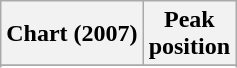<table class="wikitable sortable plainrowheaders" style="text-align:center">
<tr>
<th>Chart (2007)</th>
<th>Peak <br> position</th>
</tr>
<tr>
</tr>
<tr>
</tr>
</table>
